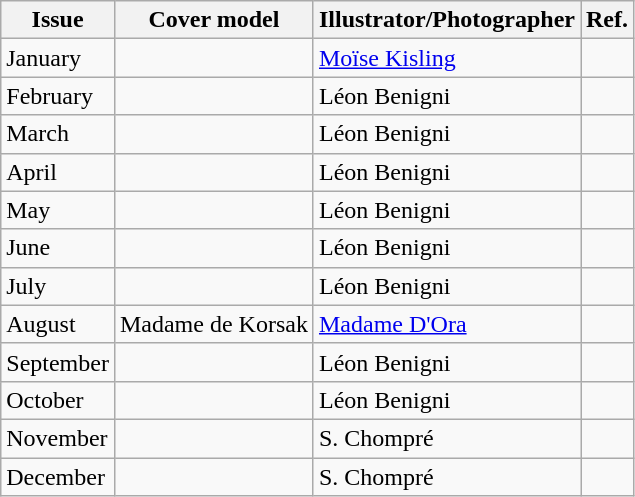<table class="wikitable">
<tr>
<th>Issue</th>
<th>Cover model</th>
<th>Illustrator/Photographer</th>
<th>Ref.</th>
</tr>
<tr>
<td>January</td>
<td></td>
<td><a href='#'>Moïse Kisling</a></td>
<td></td>
</tr>
<tr>
<td>February</td>
<td></td>
<td>Léon Benigni</td>
<td></td>
</tr>
<tr>
<td>March</td>
<td></td>
<td>Léon Benigni</td>
<td></td>
</tr>
<tr>
<td>April</td>
<td></td>
<td>Léon Benigni</td>
<td></td>
</tr>
<tr>
<td>May</td>
<td></td>
<td>Léon Benigni</td>
<td></td>
</tr>
<tr>
<td>June</td>
<td></td>
<td>Léon Benigni</td>
<td></td>
</tr>
<tr>
<td>July</td>
<td></td>
<td>Léon Benigni</td>
<td></td>
</tr>
<tr>
<td>August</td>
<td>Madame de Korsak</td>
<td><a href='#'>Madame D'Ora</a></td>
<td></td>
</tr>
<tr>
<td>September</td>
<td></td>
<td>Léon Benigni</td>
<td></td>
</tr>
<tr>
<td>October</td>
<td></td>
<td>Léon Benigni</td>
<td></td>
</tr>
<tr>
<td>November</td>
<td></td>
<td>S. Chompré</td>
<td></td>
</tr>
<tr>
<td>December</td>
<td></td>
<td>S. Chompré</td>
<td></td>
</tr>
</table>
